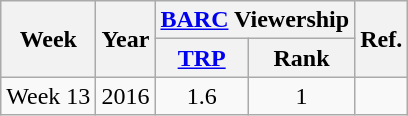<table class="wikitable" style="text-align:center">
<tr>
<th rowspan="2">Week</th>
<th rowspan="2">Year</th>
<th colspan="2"><a href='#'>BARC</a> Viewership</th>
<th rowspan="2">Ref.</th>
</tr>
<tr>
<th><a href='#'>TRP</a></th>
<th>Rank</th>
</tr>
<tr>
<td>Week 13</td>
<td>2016</td>
<td>1.6</td>
<td>1</td>
<td></td>
</tr>
</table>
